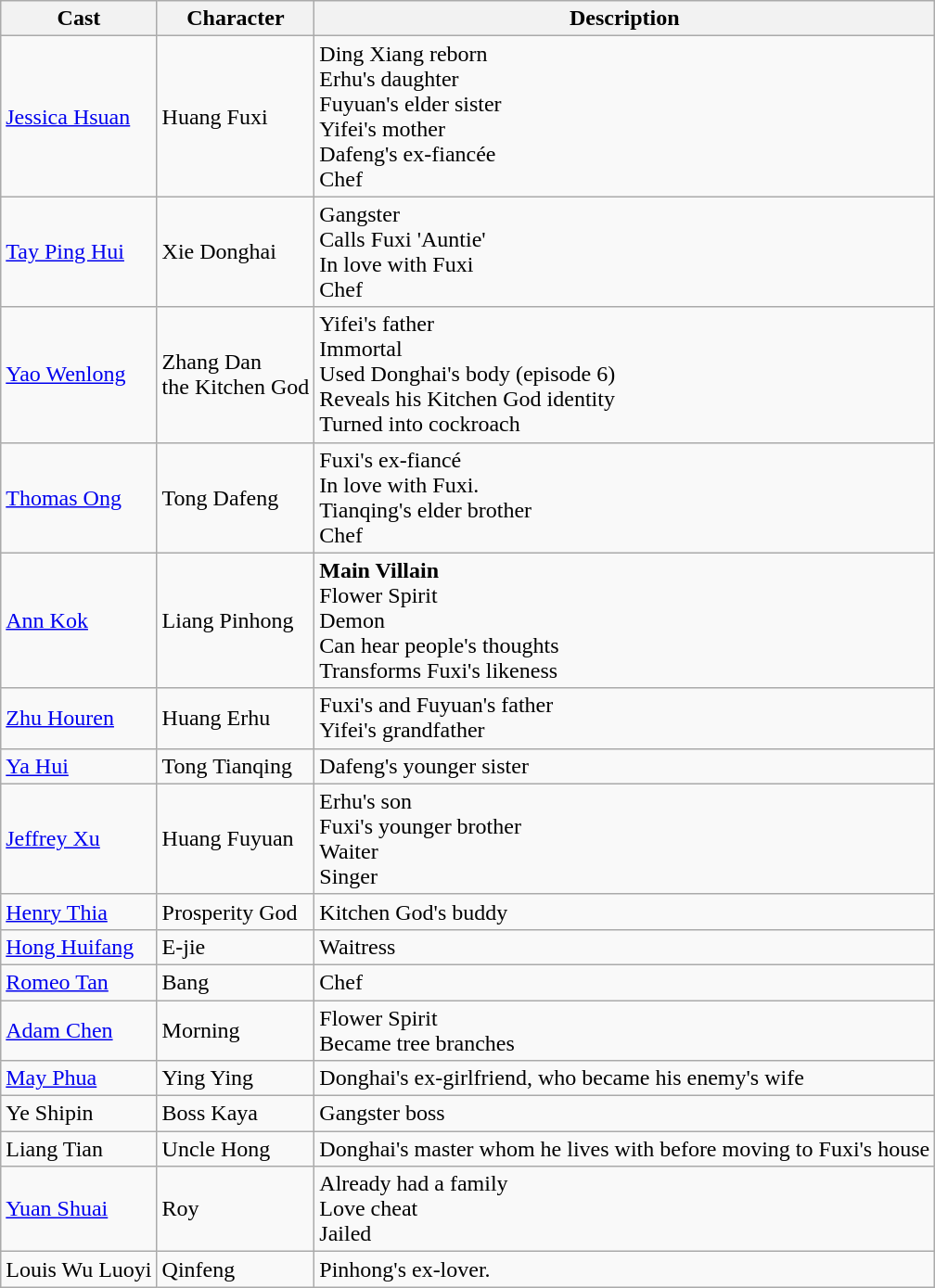<table class="wikitable">
<tr>
<th>Cast</th>
<th>Character</th>
<th>Description</th>
</tr>
<tr>
<td><a href='#'>Jessica Hsuan</a></td>
<td>Huang Fuxi</td>
<td>Ding Xiang reborn <br> Erhu's daughter <br> Fuyuan's elder sister <br> Yifei's mother <br> Dafeng's ex-fiancée <br> Chef</td>
</tr>
<tr>
<td><a href='#'>Tay Ping Hui</a></td>
<td>Xie Donghai</td>
<td>Gangster <br> Calls Fuxi 'Auntie' <br> In love with Fuxi <br> Chef</td>
</tr>
<tr>
<td><a href='#'>Yao Wenlong</a></td>
<td>Zhang Dan <br> the Kitchen God</td>
<td>Yifei's father <br> Immortal <br> Used Donghai's body (episode 6) <br> Reveals his Kitchen God identity <br> Turned into cockroach</td>
</tr>
<tr>
<td><a href='#'>Thomas Ong</a></td>
<td>Tong Dafeng</td>
<td>Fuxi's ex-fiancé <br> In love with Fuxi. <br> Tianqing's elder brother <br> Chef</td>
</tr>
<tr>
<td><a href='#'>Ann Kok</a></td>
<td>Liang Pinhong</td>
<td><strong>Main Villain</strong><br>Flower Spirit <br> Demon <br> Can hear people's thoughts <br> Transforms Fuxi's likeness</td>
</tr>
<tr>
<td><a href='#'>Zhu Houren</a></td>
<td>Huang Erhu</td>
<td>Fuxi's and Fuyuan's father <br> Yifei's grandfather</td>
</tr>
<tr>
<td><a href='#'>Ya Hui</a></td>
<td>Tong Tianqing</td>
<td>Dafeng's younger sister</td>
</tr>
<tr>
<td><a href='#'>Jeffrey Xu</a></td>
<td>Huang Fuyuan</td>
<td>Erhu's son <br> Fuxi's younger brother <br> Waiter <br> Singer</td>
</tr>
<tr>
<td><a href='#'>Henry Thia</a></td>
<td>Prosperity God</td>
<td>Kitchen God's buddy</td>
</tr>
<tr>
<td><a href='#'>Hong Huifang</a></td>
<td>E-jie</td>
<td>Waitress</td>
</tr>
<tr>
<td><a href='#'>Romeo Tan</a></td>
<td>Bang</td>
<td>Chef</td>
</tr>
<tr>
<td><a href='#'>Adam Chen</a></td>
<td>Morning</td>
<td>Flower Spirit <br> Became tree branches</td>
</tr>
<tr>
<td><a href='#'>May Phua</a></td>
<td>Ying Ying</td>
<td>Donghai's ex-girlfriend, who became his enemy's wife</td>
</tr>
<tr>
<td>Ye Shipin</td>
<td>Boss Kaya</td>
<td>Gangster boss</td>
</tr>
<tr>
<td>Liang Tian</td>
<td>Uncle Hong</td>
<td>Donghai's master whom he lives with before moving to Fuxi's house</td>
</tr>
<tr>
<td><a href='#'>Yuan Shuai</a></td>
<td>Roy</td>
<td>Already had a family <br> Love cheat <br> Jailed</td>
</tr>
<tr>
<td>Louis Wu Luoyi</td>
<td>Qinfeng</td>
<td>Pinhong's ex-lover.</td>
</tr>
</table>
